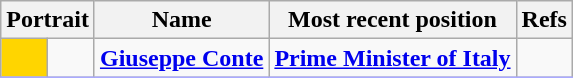<table class="wikitable" style="text-align:center; border:1px #AAAAFF solid">
<tr>
<th colspan=2>Portrait</th>
<th>Name</th>
<th>Most recent position</th>
<th>Refs</th>
</tr>
<tr>
<td style="color:inherit;background:#FFD500;"></td>
<td></td>
<td><strong><a href='#'>Giuseppe Conte</a></strong><br></td>
<td><strong><a href='#'>Prime Minister of Italy</a></strong><br></td>
<td></td>
</tr>
<tr>
</tr>
</table>
